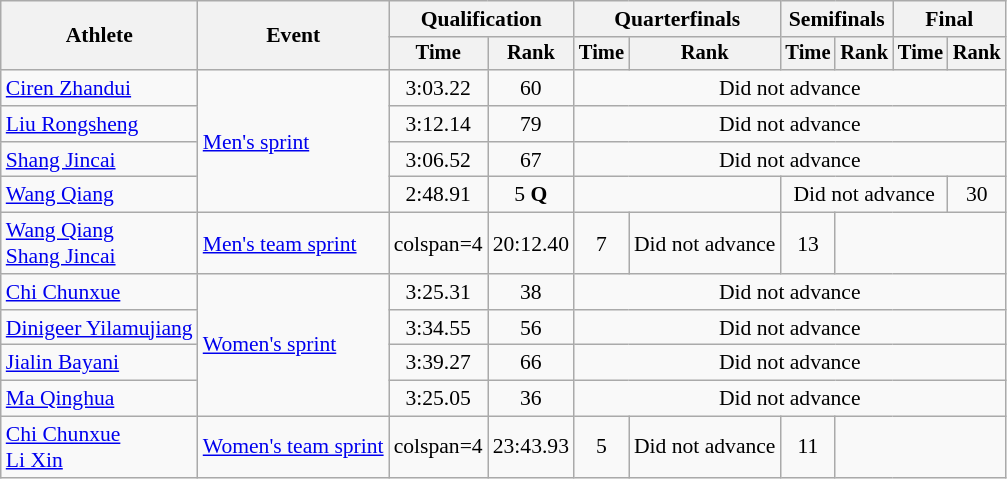<table class="wikitable" style="font-size:90%">
<tr>
<th rowspan=2>Athlete</th>
<th rowspan=2>Event</th>
<th colspan=2>Qualification</th>
<th colspan=2>Quarterfinals</th>
<th colspan=2>Semifinals</th>
<th colspan=2>Final</th>
</tr>
<tr style="font-size:95%">
<th>Time</th>
<th>Rank</th>
<th>Time</th>
<th>Rank</th>
<th>Time</th>
<th>Rank</th>
<th>Time</th>
<th>Rank</th>
</tr>
<tr align=center>
<td align=left><a href='#'>Ciren Zhandui</a></td>
<td align=left rowspan=4><a href='#'>Men's sprint</a></td>
<td>3:03.22</td>
<td>60</td>
<td colspan=6>Did not advance</td>
</tr>
<tr align=center>
<td align=left><a href='#'>Liu Rongsheng</a></td>
<td>3:12.14</td>
<td>79</td>
<td colspan=6>Did not advance</td>
</tr>
<tr align=center>
<td align=left><a href='#'>Shang Jincai</a></td>
<td>3:06.52</td>
<td>67</td>
<td colspan=6>Did not advance</td>
</tr>
<tr align=center>
<td align=left><a href='#'>Wang Qiang</a></td>
<td>2:48.91</td>
<td>5 <strong>Q</strong></td>
<td colspan=2></td>
<td colspan=3>Did not advance</td>
<td>30</td>
</tr>
<tr align=center>
<td align=left><a href='#'>Wang Qiang</a><br><a href='#'>Shang Jincai</a></td>
<td align=left><a href='#'>Men's team sprint</a></td>
<td>colspan=4 </td>
<td>20:12.40</td>
<td>7</td>
<td>Did not advance</td>
<td>13</td>
</tr>
<tr align=center>
<td align=left><a href='#'>Chi Chunxue</a></td>
<td align=left rowspan=4><a href='#'>Women's sprint</a></td>
<td>3:25.31</td>
<td>38</td>
<td colspan=6>Did not advance</td>
</tr>
<tr align=center>
<td align=left><a href='#'>Dinigeer Yilamujiang</a></td>
<td>3:34.55</td>
<td>56</td>
<td colspan=6>Did not advance</td>
</tr>
<tr align=center>
<td align=left><a href='#'>Jialin Bayani</a></td>
<td>3:39.27</td>
<td>66</td>
<td colspan=6>Did not advance</td>
</tr>
<tr align=center>
<td align=left><a href='#'>Ma Qinghua</a></td>
<td>3:25.05</td>
<td>36</td>
<td colspan=6>Did not advance</td>
</tr>
<tr align=center>
<td align=left><a href='#'>Chi Chunxue</a><br><a href='#'>Li Xin</a></td>
<td align=left><a href='#'>Women's team sprint</a></td>
<td>colspan=4 </td>
<td>23:43.93</td>
<td>5</td>
<td>Did not advance</td>
<td>11</td>
</tr>
</table>
